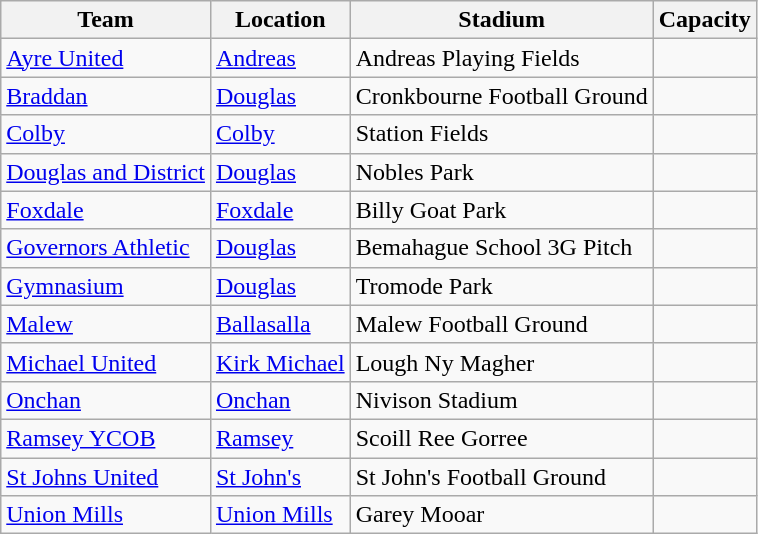<table class="wikitable sortable">
<tr>
<th>Team</th>
<th>Location</th>
<th>Stadium</th>
<th>Capacity</th>
</tr>
<tr>
<td><a href='#'>Ayre United</a></td>
<td><a href='#'>Andreas</a></td>
<td>Andreas Playing Fields</td>
<td align="center"></td>
</tr>
<tr>
<td><a href='#'>Braddan</a></td>
<td><a href='#'>Douglas</a></td>
<td>Cronkbourne Football Ground</td>
<td align="center"></td>
</tr>
<tr>
<td><a href='#'>Colby</a></td>
<td><a href='#'>Colby</a></td>
<td>Station Fields</td>
<td style="text-align:center;"></td>
</tr>
<tr>
<td><a href='#'>Douglas and District</a></td>
<td><a href='#'>Douglas</a></td>
<td>Nobles Park</td>
<td style="text-align:center;"></td>
</tr>
<tr>
<td><a href='#'>Foxdale</a></td>
<td><a href='#'>Foxdale</a></td>
<td>Billy Goat Park</td>
<td style="text-align:center;"></td>
</tr>
<tr>
<td><a href='#'>Governors Athletic</a></td>
<td><a href='#'>Douglas</a></td>
<td>Bemahague School 3G Pitch</td>
<td style="text-align:center;"></td>
</tr>
<tr>
<td><a href='#'>Gymnasium</a></td>
<td><a href='#'>Douglas</a></td>
<td>Tromode Park</td>
<td style="text-align:center;"></td>
</tr>
<tr>
<td><a href='#'>Malew</a></td>
<td><a href='#'>Ballasalla</a></td>
<td>Malew Football Ground</td>
<td style="text-align:center;"></td>
</tr>
<tr>
<td><a href='#'>Michael United</a></td>
<td><a href='#'>Kirk Michael</a></td>
<td>Lough Ny Magher</td>
<td align="center"></td>
</tr>
<tr>
<td><a href='#'>Onchan</a></td>
<td><a href='#'>Onchan</a></td>
<td>Nivison Stadium</td>
<td align="center"></td>
</tr>
<tr>
<td><a href='#'>Ramsey YCOB</a></td>
<td><a href='#'>Ramsey</a></td>
<td>Scoill Ree Gorree</td>
<td align="center"></td>
</tr>
<tr>
<td><a href='#'>St Johns United</a></td>
<td><a href='#'>St John's</a></td>
<td>St John's Football Ground</td>
<td align="center"></td>
</tr>
<tr>
<td><a href='#'>Union Mills</a></td>
<td><a href='#'>Union Mills</a></td>
<td>Garey Mooar</td>
<td align="center"></td>
</tr>
</table>
